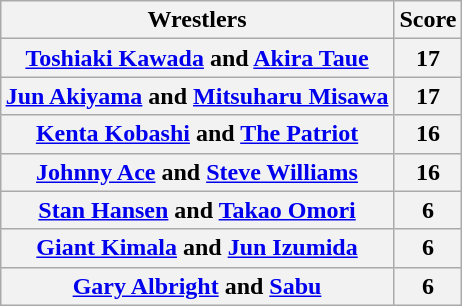<table class="wikitable" style="margin: 1em auto 1em auto">
<tr>
<th>Wrestlers</th>
<th>Score</th>
</tr>
<tr>
<th><a href='#'>Toshiaki Kawada</a> and <a href='#'>Akira Taue</a></th>
<th>17</th>
</tr>
<tr>
<th><a href='#'>Jun Akiyama</a> and <a href='#'>Mitsuharu Misawa</a></th>
<th>17</th>
</tr>
<tr>
<th><a href='#'>Kenta Kobashi</a> and <a href='#'>The Patriot</a></th>
<th>16</th>
</tr>
<tr>
<th><a href='#'>Johnny Ace</a> and <a href='#'>Steve Williams</a></th>
<th>16</th>
</tr>
<tr>
<th><a href='#'>Stan Hansen</a> and <a href='#'>Takao Omori</a></th>
<th>6</th>
</tr>
<tr>
<th><a href='#'>Giant Kimala</a> and <a href='#'>Jun Izumida</a></th>
<th>6</th>
</tr>
<tr>
<th><a href='#'>Gary Albright</a> and <a href='#'>Sabu</a></th>
<th>6</th>
</tr>
</table>
